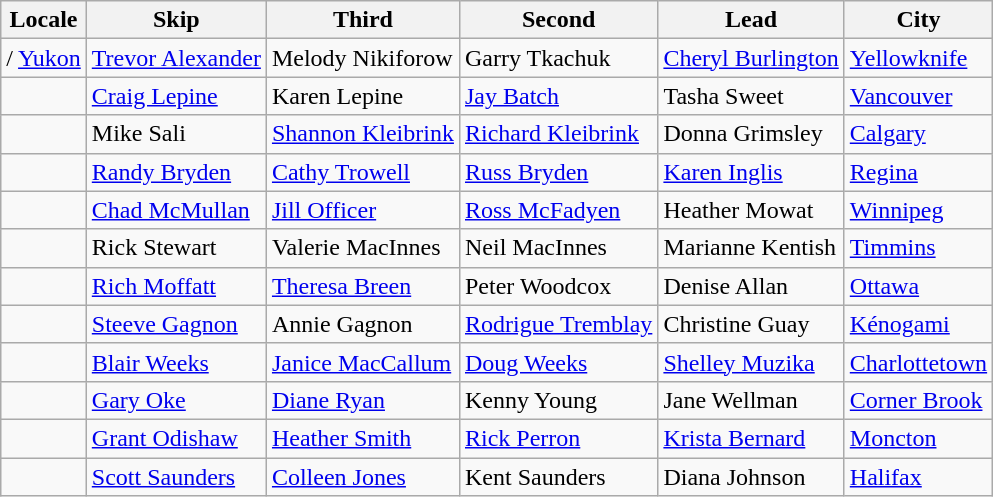<table class="wikitable">
<tr>
<th>Locale</th>
<th>Skip</th>
<th>Third</th>
<th>Second</th>
<th>Lead</th>
<th>City</th>
</tr>
<tr>
<td> / <a href='#'>Yukon</a></td>
<td><a href='#'>Trevor Alexander</a></td>
<td>Melody Nikiforow</td>
<td>Garry Tkachuk</td>
<td><a href='#'>Cheryl Burlington</a></td>
<td><a href='#'>Yellowknife</a></td>
</tr>
<tr>
<td></td>
<td><a href='#'>Craig Lepine</a></td>
<td>Karen Lepine</td>
<td><a href='#'>Jay Batch</a></td>
<td>Tasha Sweet</td>
<td><a href='#'>Vancouver</a></td>
</tr>
<tr>
<td></td>
<td>Mike Sali</td>
<td><a href='#'>Shannon Kleibrink</a></td>
<td><a href='#'>Richard Kleibrink</a></td>
<td>Donna Grimsley</td>
<td><a href='#'>Calgary</a></td>
</tr>
<tr>
<td></td>
<td><a href='#'>Randy Bryden</a></td>
<td><a href='#'>Cathy Trowell</a></td>
<td><a href='#'>Russ Bryden</a></td>
<td><a href='#'>Karen Inglis</a></td>
<td><a href='#'>Regina</a></td>
</tr>
<tr>
<td></td>
<td><a href='#'>Chad McMullan</a></td>
<td><a href='#'>Jill Officer</a></td>
<td><a href='#'>Ross McFadyen</a></td>
<td>Heather Mowat</td>
<td><a href='#'>Winnipeg</a></td>
</tr>
<tr>
<td></td>
<td>Rick Stewart</td>
<td>Valerie MacInnes</td>
<td>Neil MacInnes</td>
<td>Marianne Kentish</td>
<td><a href='#'>Timmins</a></td>
</tr>
<tr>
<td></td>
<td><a href='#'>Rich Moffatt</a></td>
<td><a href='#'>Theresa Breen</a></td>
<td>Peter Woodcox</td>
<td>Denise Allan</td>
<td><a href='#'>Ottawa</a></td>
</tr>
<tr>
<td></td>
<td><a href='#'>Steeve Gagnon</a></td>
<td>Annie Gagnon</td>
<td><a href='#'>Rodrigue Tremblay</a></td>
<td>Christine Guay</td>
<td><a href='#'>Kénogami</a></td>
</tr>
<tr>
<td></td>
<td><a href='#'>Blair Weeks</a></td>
<td><a href='#'>Janice MacCallum</a></td>
<td><a href='#'>Doug Weeks</a></td>
<td><a href='#'>Shelley Muzika</a></td>
<td><a href='#'>Charlottetown</a></td>
</tr>
<tr>
<td></td>
<td><a href='#'>Gary Oke</a></td>
<td><a href='#'>Diane Ryan</a></td>
<td>Kenny Young</td>
<td>Jane Wellman</td>
<td><a href='#'>Corner Brook</a></td>
</tr>
<tr>
<td></td>
<td><a href='#'>Grant Odishaw</a></td>
<td><a href='#'>Heather Smith</a></td>
<td><a href='#'>Rick Perron</a></td>
<td><a href='#'>Krista Bernard</a></td>
<td><a href='#'>Moncton</a></td>
</tr>
<tr>
<td></td>
<td><a href='#'>Scott Saunders</a></td>
<td><a href='#'>Colleen Jones</a></td>
<td>Kent Saunders</td>
<td>Diana Johnson</td>
<td><a href='#'>Halifax</a></td>
</tr>
</table>
